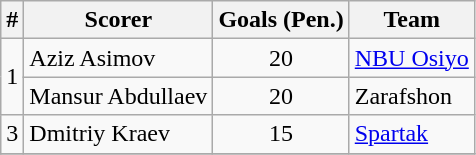<table class="wikitable">
<tr>
<th>#</th>
<th>Scorer</th>
<th>Goals (Pen.)</th>
<th>Team</th>
</tr>
<tr>
<td rowspan="2">1</td>
<td> Aziz Asimov</td>
<td align=center>20</td>
<td><a href='#'>NBU Osiyo</a></td>
</tr>
<tr>
<td> Mansur Abdullaev</td>
<td align=center>20</td>
<td>Zarafshon</td>
</tr>
<tr>
<td>3</td>
<td> Dmitriy Kraev</td>
<td align=center>15</td>
<td><a href='#'>Spartak</a></td>
</tr>
<tr>
</tr>
</table>
